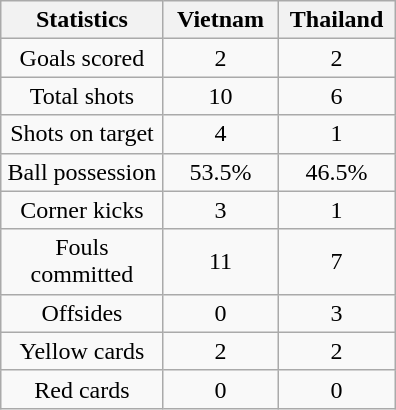<table class="wikitable" style="text-align:center;margin: auto">
<tr>
<th scope=col width=100>Statistics</th>
<th scope=col width=70>Vietnam</th>
<th scope=col width=70>Thailand</th>
</tr>
<tr>
<td>Goals scored</td>
<td>2</td>
<td>2</td>
</tr>
<tr>
<td>Total shots</td>
<td>10</td>
<td>6</td>
</tr>
<tr>
<td>Shots on target</td>
<td>4</td>
<td>1</td>
</tr>
<tr>
<td>Ball possession</td>
<td>53.5%</td>
<td>46.5%</td>
</tr>
<tr>
<td>Corner kicks</td>
<td>3</td>
<td>1</td>
</tr>
<tr>
<td>Fouls committed</td>
<td>11</td>
<td>7</td>
</tr>
<tr>
<td>Offsides</td>
<td>0</td>
<td>3</td>
</tr>
<tr>
<td>Yellow cards</td>
<td>2</td>
<td>2</td>
</tr>
<tr>
<td>Red cards</td>
<td>0</td>
<td>0</td>
</tr>
</table>
